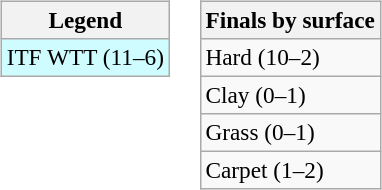<table>
<tr valign=top>
<td><br><table class="wikitable" style=font-size:97%>
<tr>
<th>Legend</th>
</tr>
<tr style="background:#cffcff;">
<td>ITF WTT (11–6)</td>
</tr>
</table>
</td>
<td><br><table class="wikitable" style=font-size:97%>
<tr>
<th>Finals by surface</th>
</tr>
<tr>
<td>Hard (10–2)</td>
</tr>
<tr>
<td>Clay (0–1)</td>
</tr>
<tr>
<td>Grass (0–1)</td>
</tr>
<tr>
<td>Carpet (1–2)</td>
</tr>
</table>
</td>
</tr>
</table>
